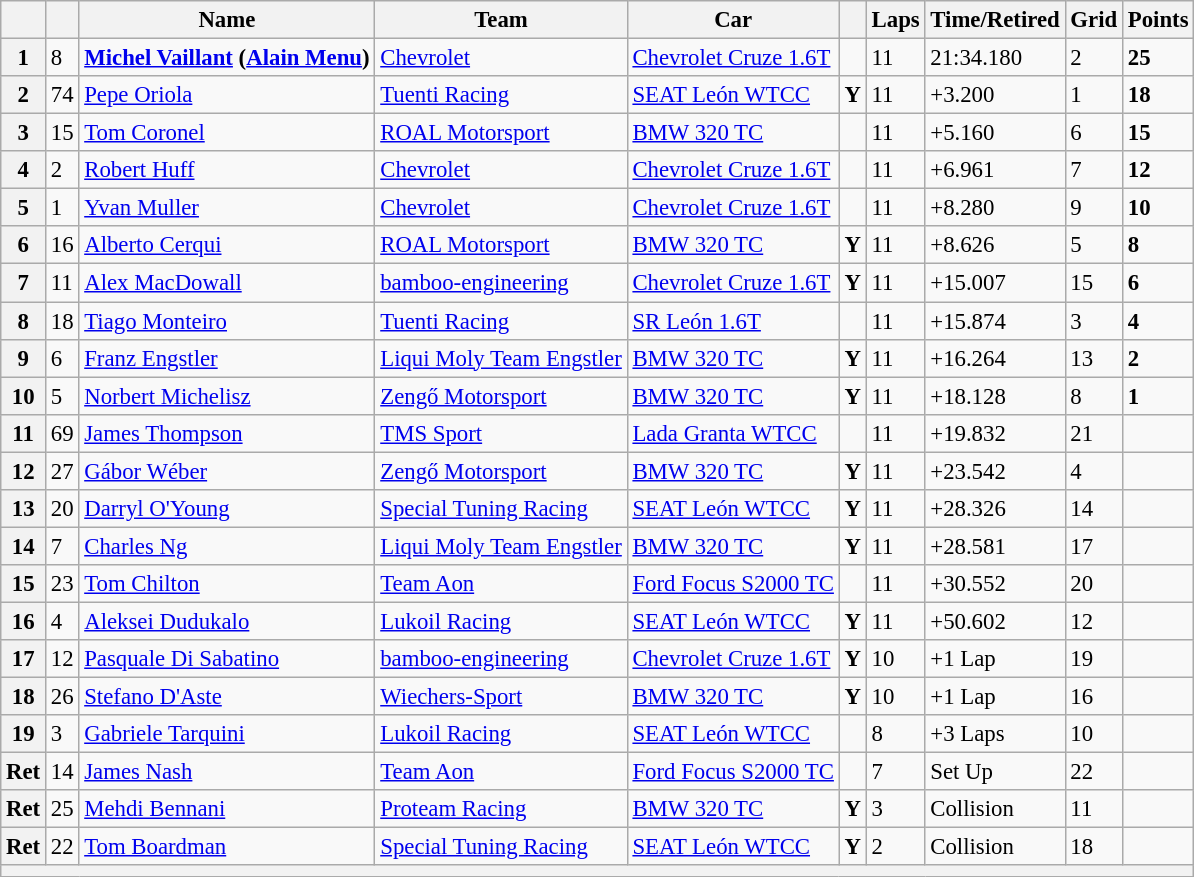<table class="wikitable sortable" style="font-size: 95%;">
<tr>
<th></th>
<th></th>
<th>Name</th>
<th>Team</th>
<th>Car</th>
<th></th>
<th>Laps</th>
<th>Time/Retired</th>
<th>Grid</th>
<th>Points</th>
</tr>
<tr>
<th>1</th>
<td>8</td>
<td> <strong><a href='#'>Michel Vaillant</a></strong> <strong>(<a href='#'>Alain Menu</a>)</strong></td>
<td><a href='#'>Chevrolet</a></td>
<td><a href='#'>Chevrolet Cruze 1.6T</a></td>
<td></td>
<td>11</td>
<td>21:34.180</td>
<td>2</td>
<td><strong>25</strong></td>
</tr>
<tr>
<th>2</th>
<td>74</td>
<td> <a href='#'>Pepe Oriola</a></td>
<td><a href='#'>Tuenti Racing</a></td>
<td><a href='#'>SEAT León WTCC</a></td>
<td align=center><strong><span>Y</span></strong></td>
<td>11</td>
<td>+3.200</td>
<td>1</td>
<td><strong>18</strong></td>
</tr>
<tr>
<th>3</th>
<td>15</td>
<td> <a href='#'>Tom Coronel</a></td>
<td><a href='#'>ROAL Motorsport</a></td>
<td><a href='#'>BMW 320 TC</a></td>
<td></td>
<td>11</td>
<td>+5.160</td>
<td>6</td>
<td><strong>15</strong></td>
</tr>
<tr>
<th>4</th>
<td>2</td>
<td> <a href='#'>Robert Huff</a></td>
<td><a href='#'>Chevrolet</a></td>
<td><a href='#'>Chevrolet Cruze 1.6T</a></td>
<td></td>
<td>11</td>
<td>+6.961</td>
<td>7</td>
<td><strong>12</strong></td>
</tr>
<tr>
<th>5</th>
<td>1</td>
<td> <a href='#'>Yvan Muller</a></td>
<td><a href='#'>Chevrolet</a></td>
<td><a href='#'>Chevrolet Cruze 1.6T</a></td>
<td></td>
<td>11</td>
<td>+8.280</td>
<td>9</td>
<td><strong>10</strong></td>
</tr>
<tr>
<th>6</th>
<td>16</td>
<td> <a href='#'>Alberto Cerqui</a></td>
<td><a href='#'>ROAL Motorsport</a></td>
<td><a href='#'>BMW 320 TC</a></td>
<td align=center><strong><span>Y</span></strong></td>
<td>11</td>
<td>+8.626</td>
<td>5</td>
<td><strong>8</strong></td>
</tr>
<tr>
<th>7</th>
<td>11</td>
<td> <a href='#'>Alex MacDowall</a></td>
<td><a href='#'>bamboo-engineering</a></td>
<td><a href='#'>Chevrolet Cruze 1.6T</a></td>
<td align=center><strong><span>Y</span></strong></td>
<td>11</td>
<td>+15.007</td>
<td>15</td>
<td><strong>6</strong></td>
</tr>
<tr>
<th>8</th>
<td>18</td>
<td> <a href='#'>Tiago Monteiro</a></td>
<td><a href='#'>Tuenti Racing</a></td>
<td><a href='#'>SR León 1.6T</a></td>
<td></td>
<td>11</td>
<td>+15.874</td>
<td>3</td>
<td><strong>4</strong></td>
</tr>
<tr>
<th>9</th>
<td>6</td>
<td> <a href='#'>Franz Engstler</a></td>
<td><a href='#'>Liqui Moly Team Engstler</a></td>
<td><a href='#'>BMW 320 TC</a></td>
<td align=center><strong><span>Y</span></strong></td>
<td>11</td>
<td>+16.264</td>
<td>13</td>
<td><strong>2</strong></td>
</tr>
<tr>
<th>10</th>
<td>5</td>
<td> <a href='#'>Norbert Michelisz</a></td>
<td><a href='#'>Zengő Motorsport</a></td>
<td><a href='#'>BMW 320 TC</a></td>
<td align=center><strong><span>Y</span></strong></td>
<td>11</td>
<td>+18.128</td>
<td>8</td>
<td><strong>1</strong></td>
</tr>
<tr>
<th>11</th>
<td>69</td>
<td> <a href='#'>James Thompson</a></td>
<td><a href='#'>TMS Sport</a></td>
<td><a href='#'>Lada Granta WTCC</a></td>
<td></td>
<td>11</td>
<td>+19.832</td>
<td>21</td>
<td></td>
</tr>
<tr>
<th>12</th>
<td>27</td>
<td> <a href='#'>Gábor Wéber</a></td>
<td><a href='#'>Zengő Motorsport</a></td>
<td><a href='#'>BMW 320 TC</a></td>
<td align=center><strong><span>Y</span></strong></td>
<td>11</td>
<td>+23.542</td>
<td>4</td>
<td></td>
</tr>
<tr>
<th>13</th>
<td>20</td>
<td> <a href='#'>Darryl O'Young</a></td>
<td><a href='#'>Special Tuning Racing</a></td>
<td><a href='#'>SEAT León WTCC</a></td>
<td align=center><strong><span>Y</span></strong></td>
<td>11</td>
<td>+28.326</td>
<td>14</td>
<td></td>
</tr>
<tr>
<th>14</th>
<td>7</td>
<td> <a href='#'>Charles Ng</a></td>
<td><a href='#'>Liqui Moly Team Engstler</a></td>
<td><a href='#'>BMW 320 TC</a></td>
<td align=center><strong><span>Y</span></strong></td>
<td>11</td>
<td>+28.581</td>
<td>17</td>
<td></td>
</tr>
<tr>
<th>15</th>
<td>23</td>
<td> <a href='#'>Tom Chilton</a></td>
<td><a href='#'>Team Aon</a></td>
<td><a href='#'>Ford Focus S2000 TC</a></td>
<td></td>
<td>11</td>
<td>+30.552</td>
<td>20</td>
<td></td>
</tr>
<tr>
<th>16</th>
<td>4</td>
<td> <a href='#'>Aleksei Dudukalo</a></td>
<td><a href='#'>Lukoil Racing</a></td>
<td><a href='#'>SEAT León WTCC</a></td>
<td align=center><strong><span>Y</span></strong></td>
<td>11</td>
<td>+50.602</td>
<td>12</td>
<td></td>
</tr>
<tr>
<th>17</th>
<td>12</td>
<td> <a href='#'>Pasquale Di Sabatino</a></td>
<td><a href='#'>bamboo-engineering</a></td>
<td><a href='#'>Chevrolet Cruze 1.6T</a></td>
<td align=center><strong><span>Y</span></strong></td>
<td>10</td>
<td>+1 Lap</td>
<td>19</td>
<td></td>
</tr>
<tr>
<th>18</th>
<td>26</td>
<td> <a href='#'>Stefano D'Aste</a></td>
<td><a href='#'>Wiechers-Sport</a></td>
<td><a href='#'>BMW 320 TC</a></td>
<td align=center><strong><span>Y</span></strong></td>
<td>10</td>
<td>+1 Lap</td>
<td>16</td>
<td></td>
</tr>
<tr>
<th>19</th>
<td>3</td>
<td> <a href='#'>Gabriele Tarquini</a></td>
<td><a href='#'>Lukoil Racing</a></td>
<td><a href='#'>SEAT León WTCC</a></td>
<td></td>
<td>8</td>
<td>+3 Laps</td>
<td>10</td>
<td></td>
</tr>
<tr>
<th>Ret</th>
<td>14</td>
<td> <a href='#'>James Nash</a></td>
<td><a href='#'>Team Aon</a></td>
<td><a href='#'>Ford Focus S2000 TC</a></td>
<td></td>
<td>7</td>
<td>Set Up</td>
<td>22</td>
<td></td>
</tr>
<tr>
<th>Ret</th>
<td>25</td>
<td> <a href='#'>Mehdi Bennani</a></td>
<td><a href='#'>Proteam Racing</a></td>
<td><a href='#'>BMW 320 TC</a></td>
<td align=center><strong><span>Y</span></strong></td>
<td>3</td>
<td>Collision</td>
<td>11</td>
<td></td>
</tr>
<tr>
<th>Ret</th>
<td>22</td>
<td> <a href='#'>Tom Boardman</a></td>
<td><a href='#'>Special Tuning Racing</a></td>
<td><a href='#'>SEAT León WTCC</a></td>
<td align=center><strong><span>Y</span></strong></td>
<td>2</td>
<td>Collision</td>
<td>18</td>
<td></td>
</tr>
<tr>
<th colspan=10></th>
</tr>
</table>
